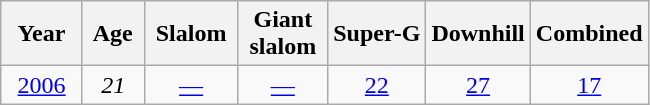<table class=wikitable style="text-align:center">
<tr>
<th>  Year  </th>
<th> Age </th>
<th> Slalom </th>
<th>Giant<br> slalom </th>
<th>Super-G</th>
<th>Downhill</th>
<th>Combined</th>
</tr>
<tr>
<td><a href='#'>2006</a></td>
<td><em>21</em></td>
<td><a href='#'>—</a></td>
<td><a href='#'>—</a></td>
<td><a href='#'>22</a></td>
<td><a href='#'>27</a></td>
<td><a href='#'>17</a></td>
</tr>
</table>
